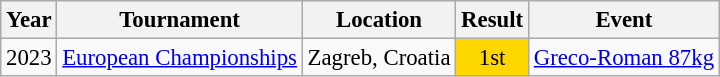<table class="wikitable" style="font-size:95%;">
<tr>
<th>Year</th>
<th>Tournament</th>
<th>Location</th>
<th>Result</th>
<th>Event</th>
</tr>
<tr>
<td>2023</td>
<td><a href='#'>European Championships</a></td>
<td>Zagreb, Croatia</td>
<td align="center" bgcolor="gold">1st</td>
<td><a href='#'>Greco-Roman 87kg</a></td>
</tr>
</table>
